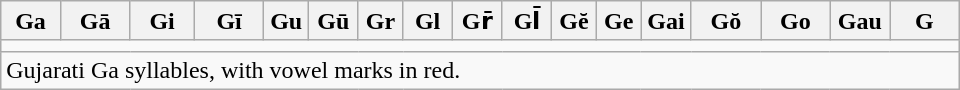<table class=wikitable style="width: 40em;">
<tr>
<th style="width:6%;">Ga</th>
<th style="width:7%;">Gā</th>
<th style="width:6.5%;">Gi</th>
<th style="width:7%;">Gī</th>
<th style="width:4.5%;">Gu</th>
<th style="width:5%;">Gū</th>
<th style="width:4.5%;">Gr</th>
<th style="width:5%;">Gl</th>
<th style="width:5%;">Gr̄</th>
<th style="width:5%;">Gl̄</th>
<th style="width:4.5%;">Gĕ</th>
<th style="width:4.5%;">Ge</th>
<th style="width:5%;">Gai</th>
<th style="width:7%;">Gŏ</th>
<th style="width:7%;">Go</th>
<th style="width:6%;">Gau</th>
<th style="width:7%;">G</th>
</tr>
<tr align="center">
<td colspan=17></td>
</tr>
<tr>
<td colspan=17>Gujarati Ga syllables, with vowel marks in red.</td>
</tr>
</table>
